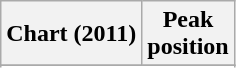<table class="wikitable sortable plainrowheaders">
<tr>
<th>Chart (2011)</th>
<th>Peak<br>position</th>
</tr>
<tr>
</tr>
<tr>
</tr>
<tr>
</tr>
</table>
